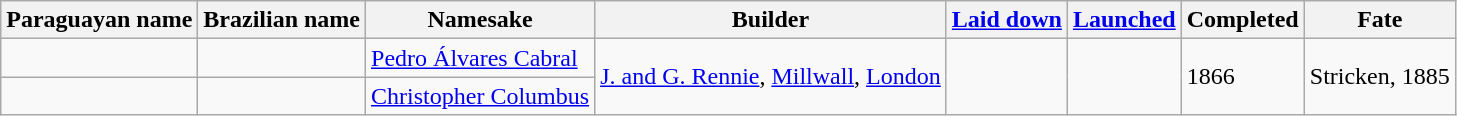<table class="wikitable">
<tr>
<th>Paraguayan name</th>
<th>Brazilian name</th>
<th>Namesake</th>
<th>Builder</th>
<th><a href='#'>Laid down</a></th>
<th><a href='#'>Launched</a></th>
<th>Completed</th>
<th>Fate</th>
</tr>
<tr valign=middle>
<td></td>
<td></td>
<td><a href='#'>Pedro Álvares Cabral</a></td>
<td rowspan=2><a href='#'>J. and G. Rennie</a>, <a href='#'>Millwall</a>, <a href='#'>London</a></td>
<td rowspan=2></td>
<td rowspan=2></td>
<td rowspan=2>1866</td>
<td rowspan=2>Stricken, 1885</td>
</tr>
<tr>
<td></td>
<td></td>
<td><a href='#'>Christopher Columbus</a></td>
</tr>
</table>
